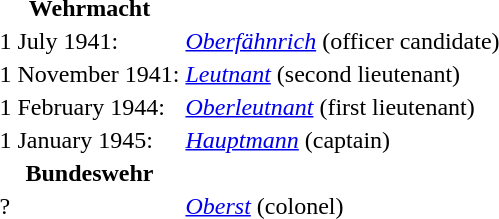<table>
<tr>
<th>Wehrmacht</th>
</tr>
<tr>
<td>1 July 1941:</td>
<td><em><a href='#'>Oberfähnrich</a></em> (officer candidate)</td>
</tr>
<tr>
<td>1 November 1941:</td>
<td><em><a href='#'>Leutnant</a></em> (second lieutenant)</td>
</tr>
<tr>
<td>1 February 1944:</td>
<td><em><a href='#'>Oberleutnant</a></em> (first lieutenant)</td>
</tr>
<tr>
<td>1 January 1945:</td>
<td><em><a href='#'>Hauptmann</a></em> (captain)</td>
</tr>
<tr>
<th>Bundeswehr</th>
</tr>
<tr>
<td>?</td>
<td><em><a href='#'>Oberst</a></em> (colonel)</td>
</tr>
</table>
